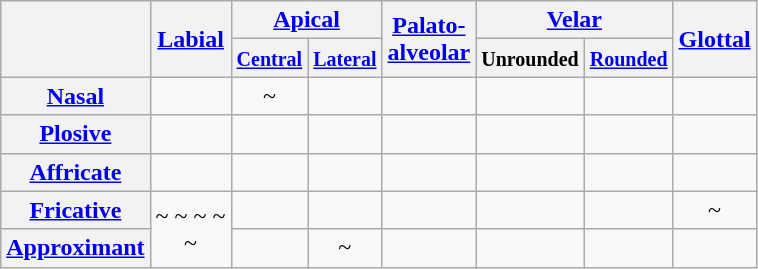<table class="wikitable" style="text-align:center;">
<tr>
<th rowspan="2"></th>
<th rowspan="2"><a href='#'>Labial</a></th>
<th colspan="2"><a href='#'>Apical</a></th>
<th rowspan="2"><a href='#'>Palato-<br>alveolar</a></th>
<th colspan="2"><a href='#'>Velar</a></th>
<th rowspan="2"><a href='#'>Glottal</a></th>
</tr>
<tr>
<th><small><a href='#'>Central</a></small></th>
<th><small><a href='#'>Lateral</a></small></th>
<th><small>Unrounded</small></th>
<th><small><a href='#'>Rounded</a></small></th>
</tr>
<tr>
<th><a href='#'>Nasal</a></th>
<td> </td>
<td> ~  </td>
<td></td>
<td></td>
<td></td>
<td></td>
<td></td>
</tr>
<tr>
<th><a href='#'>Plosive</a></th>
<td> </td>
<td> </td>
<td></td>
<td></td>
<td> </td>
<td> </td>
<td></td>
</tr>
<tr>
<th><a href='#'>Affricate</a></th>
<td></td>
<td> </td>
<td> </td>
<td> </td>
<td></td>
<td></td>
<td></td>
</tr>
<tr>
<th><a href='#'>Fricative</a></th>
<td rowspan="2"> ~  ~  ~  ~ <br>  ~  </td>
<td> </td>
<td></td>
<td> </td>
<td></td>
<td></td>
<td> ~  </td>
</tr>
<tr>
<th><a href='#'>Approximant</a></th>
<td> </td>
<td> ~  </td>
<td> </td>
<td></td>
<td></td>
<td></td>
</tr>
</table>
